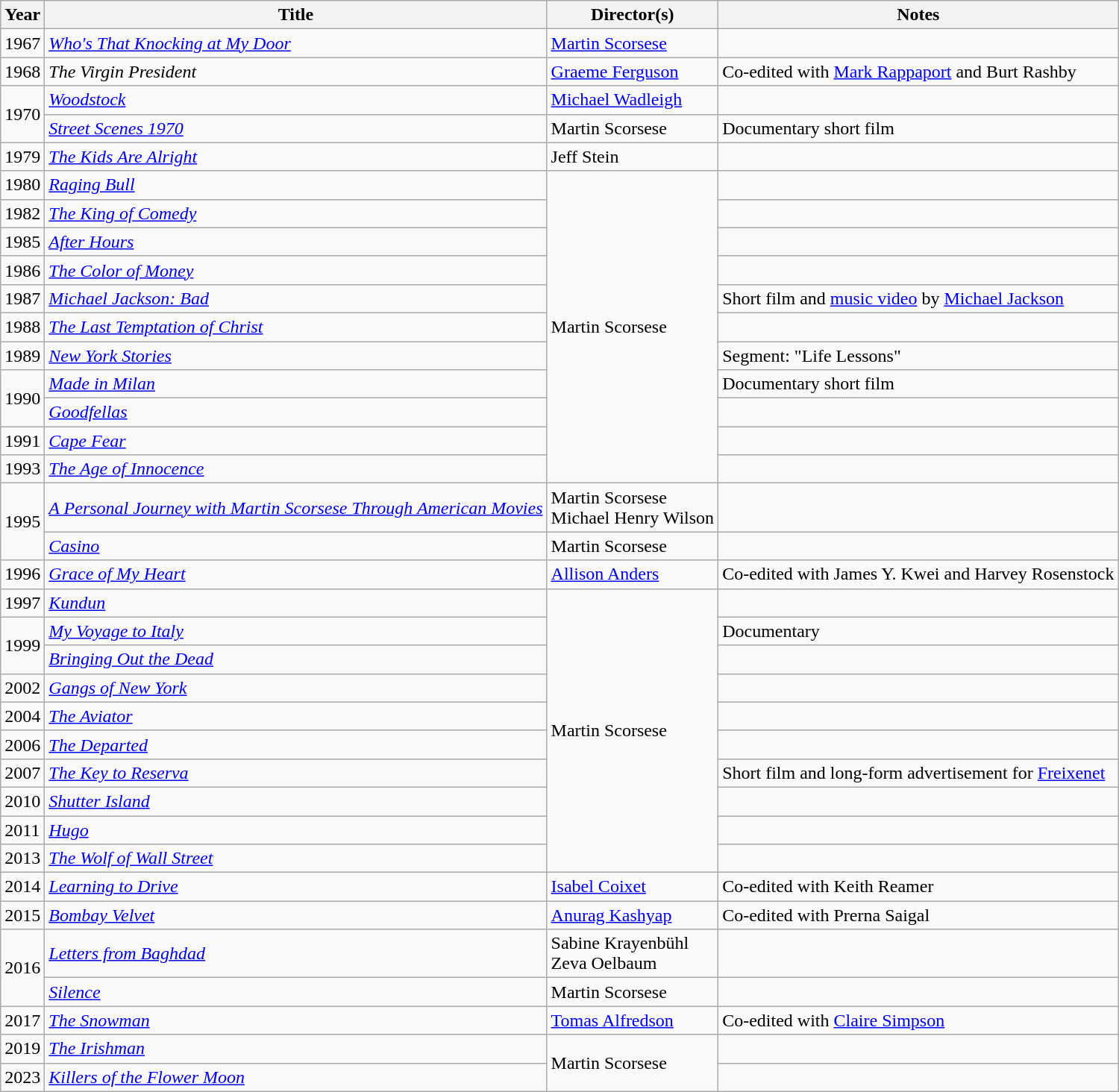<table class="wikitable sortable">
<tr>
<th>Year</th>
<th>Title</th>
<th>Director(s)</th>
<th>Notes</th>
</tr>
<tr>
<td>1967</td>
<td><em><a href='#'>Who's That Knocking at My Door</a></em></td>
<td><a href='#'>Martin Scorsese</a></td>
<td></td>
</tr>
<tr>
<td>1968</td>
<td><em>The Virgin President</em></td>
<td><a href='#'>Graeme Ferguson</a></td>
<td>Co-edited with <a href='#'>Mark Rappaport</a> and Burt Rashby</td>
</tr>
<tr>
<td rowspan="2">1970</td>
<td><em><a href='#'>Woodstock</a></em></td>
<td><a href='#'>Michael Wadleigh</a></td>
<td></td>
</tr>
<tr>
<td><em><a href='#'>Street Scenes 1970</a></em></td>
<td>Martin Scorsese</td>
<td>Documentary short film</td>
</tr>
<tr>
<td>1979</td>
<td><em><a href='#'>The Kids Are Alright</a></em></td>
<td>Jeff Stein</td>
<td></td>
</tr>
<tr>
<td>1980</td>
<td><em><a href='#'>Raging Bull</a></em></td>
<td rowspan="11">Martin Scorsese</td>
<td></td>
</tr>
<tr>
<td>1982</td>
<td><em><a href='#'>The King of Comedy</a></em></td>
<td></td>
</tr>
<tr>
<td>1985</td>
<td><em><a href='#'>After Hours</a></em></td>
<td></td>
</tr>
<tr>
<td>1986</td>
<td><em><a href='#'>The Color of Money</a></em></td>
<td></td>
</tr>
<tr>
<td>1987</td>
<td><a href='#'><em>Michael Jackson: Bad</em></a></td>
<td>Short film and <a href='#'>music video</a> by <a href='#'>Michael Jackson</a></td>
</tr>
<tr>
<td>1988</td>
<td><em><a href='#'>The Last Temptation of Christ</a></em></td>
<td></td>
</tr>
<tr>
<td>1989</td>
<td><em><a href='#'>New York Stories</a></em></td>
<td>Segment: "Life Lessons"</td>
</tr>
<tr>
<td rowspan="2">1990</td>
<td><em><a href='#'>Made in Milan</a></em></td>
<td>Documentary short film</td>
</tr>
<tr>
<td><em><a href='#'>Goodfellas</a></em></td>
<td></td>
</tr>
<tr>
<td>1991</td>
<td><em><a href='#'>Cape Fear</a></em></td>
<td></td>
</tr>
<tr>
<td>1993</td>
<td><em><a href='#'>The Age of Innocence</a></em></td>
<td></td>
</tr>
<tr>
<td rowspan="2">1995</td>
<td><em><a href='#'>A Personal Journey with Martin Scorsese Through American Movies</a></em></td>
<td>Martin Scorsese<br>Michael Henry Wilson</td>
<td></td>
</tr>
<tr>
<td><em><a href='#'>Casino</a></em></td>
<td>Martin Scorsese</td>
<td></td>
</tr>
<tr>
<td>1996</td>
<td><em><a href='#'>Grace of My Heart</a></em></td>
<td><a href='#'>Allison Anders</a></td>
<td>Co-edited with James Y. Kwei and Harvey Rosenstock</td>
</tr>
<tr>
<td>1997</td>
<td><em><a href='#'>Kundun</a></em></td>
<td rowspan="10">Martin Scorsese</td>
<td></td>
</tr>
<tr>
<td rowspan="2">1999</td>
<td><em><a href='#'>My Voyage to Italy</a></em></td>
<td>Documentary</td>
</tr>
<tr>
<td><em><a href='#'>Bringing Out the Dead</a></em></td>
<td></td>
</tr>
<tr>
<td>2002</td>
<td><em><a href='#'>Gangs of New York</a></em></td>
<td></td>
</tr>
<tr>
<td>2004</td>
<td><em><a href='#'>The Aviator</a></em></td>
<td></td>
</tr>
<tr>
<td>2006</td>
<td><em><a href='#'>The Departed</a></em></td>
<td></td>
</tr>
<tr>
<td>2007</td>
<td><em><a href='#'>The Key to Reserva</a></em></td>
<td>Short film and long-form advertisement for <a href='#'>Freixenet</a></td>
</tr>
<tr>
<td>2010</td>
<td><em><a href='#'>Shutter Island</a></em></td>
<td></td>
</tr>
<tr>
<td>2011</td>
<td><em><a href='#'>Hugo</a></em></td>
<td></td>
</tr>
<tr>
<td>2013</td>
<td><em><a href='#'>The Wolf of Wall Street</a></em></td>
<td></td>
</tr>
<tr>
<td>2014</td>
<td><em><a href='#'>Learning to Drive</a></em></td>
<td><a href='#'>Isabel Coixet</a></td>
<td>Co-edited with Keith Reamer</td>
</tr>
<tr>
<td>2015</td>
<td><em><a href='#'>Bombay Velvet</a></em></td>
<td><a href='#'>Anurag Kashyap</a></td>
<td>Co-edited with Prerna Saigal</td>
</tr>
<tr>
<td rowspan="2">2016</td>
<td><em><a href='#'>Letters from Baghdad</a></em></td>
<td>Sabine Krayenbühl<br>Zeva Oelbaum</td>
<td></td>
</tr>
<tr>
<td><em><a href='#'>Silence</a></em></td>
<td>Martin Scorsese</td>
<td></td>
</tr>
<tr>
<td>2017</td>
<td><em><a href='#'>The Snowman</a></em></td>
<td><a href='#'>Tomas Alfredson</a></td>
<td>Co-edited with <a href='#'>Claire Simpson</a></td>
</tr>
<tr>
<td>2019</td>
<td><em><a href='#'>The Irishman</a></em></td>
<td rowspan="2">Martin Scorsese</td>
<td></td>
</tr>
<tr>
<td>2023</td>
<td><em><a href='#'>Killers of the Flower Moon</a></em></td>
<td></td>
</tr>
</table>
